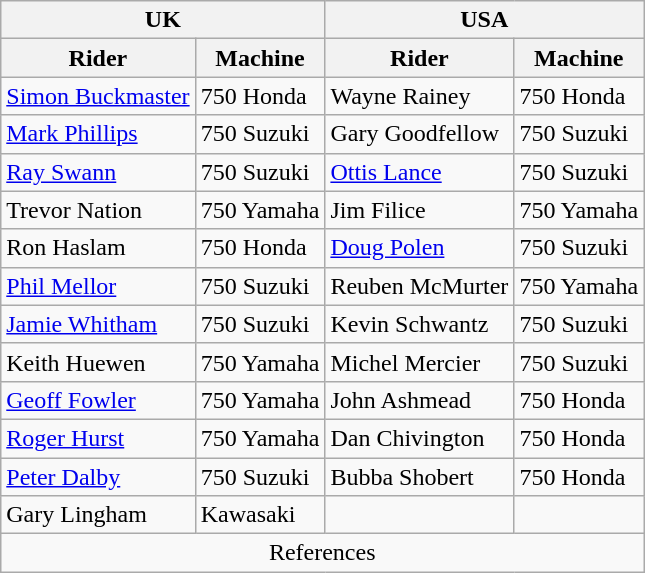<table class="wikitable">
<tr>
<th colspan=2>UK</th>
<th colspan=2>USA</th>
</tr>
<tr>
<th>Rider</th>
<th>Machine</th>
<th>Rider</th>
<th>Machine</th>
</tr>
<tr>
<td><a href='#'>Simon Buckmaster</a></td>
<td>750 Honda</td>
<td>Wayne Rainey</td>
<td>750 Honda</td>
</tr>
<tr>
<td><a href='#'>Mark Phillips</a></td>
<td>750 Suzuki</td>
<td>Gary Goodfellow </td>
<td>750 Suzuki</td>
</tr>
<tr>
<td><a href='#'>Ray Swann</a></td>
<td>750 Suzuki</td>
<td><a href='#'>Ottis Lance</a></td>
<td>750 Suzuki</td>
</tr>
<tr>
<td>Trevor Nation</td>
<td>750 Yamaha</td>
<td>Jim Filice</td>
<td>750 Yamaha</td>
</tr>
<tr>
<td>Ron Haslam</td>
<td>750 Honda</td>
<td><a href='#'>Doug Polen</a></td>
<td>750 Suzuki</td>
</tr>
<tr>
<td><a href='#'>Phil Mellor</a></td>
<td>750 Suzuki</td>
<td>Reuben McMurter </td>
<td>750 Yamaha</td>
</tr>
<tr>
<td><a href='#'>Jamie Whitham</a></td>
<td>750 Suzuki</td>
<td>Kevin Schwantz</td>
<td>750 Suzuki</td>
</tr>
<tr>
<td>Keith Huewen</td>
<td>750 Yamaha</td>
<td>Michel Mercier </td>
<td>750 Suzuki</td>
</tr>
<tr>
<td><a href='#'>Geoff Fowler</a></td>
<td>750 Yamaha</td>
<td>John Ashmead</td>
<td>750 Honda</td>
</tr>
<tr>
<td><a href='#'>Roger Hurst</a></td>
<td>750 Yamaha</td>
<td>Dan Chivington</td>
<td>750 Honda</td>
</tr>
<tr>
<td><a href='#'>Peter Dalby</a></td>
<td>750 Suzuki</td>
<td>Bubba Shobert</td>
<td>750 Honda</td>
</tr>
<tr>
<td>Gary Lingham</td>
<td>Kawasaki</td>
<td></td>
<td></td>
</tr>
<tr>
<td colspan=4 align="center">References</td>
</tr>
</table>
